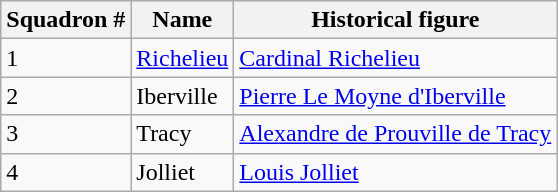<table class="wikitable">
<tr>
<th>Squadron #</th>
<th>Name</th>
<th>Historical figure</th>
</tr>
<tr>
<td>1</td>
<td><a href='#'>Richelieu</a></td>
<td><a href='#'>Cardinal Richelieu</a></td>
</tr>
<tr>
<td>2</td>
<td>Iberville</td>
<td><a href='#'>Pierre Le Moyne d'Iberville</a></td>
</tr>
<tr>
<td>3</td>
<td>Tracy</td>
<td><a href='#'>Alexandre de Prouville de Tracy</a></td>
</tr>
<tr>
<td>4</td>
<td>Jolliet</td>
<td><a href='#'>Louis Jolliet</a></td>
</tr>
</table>
